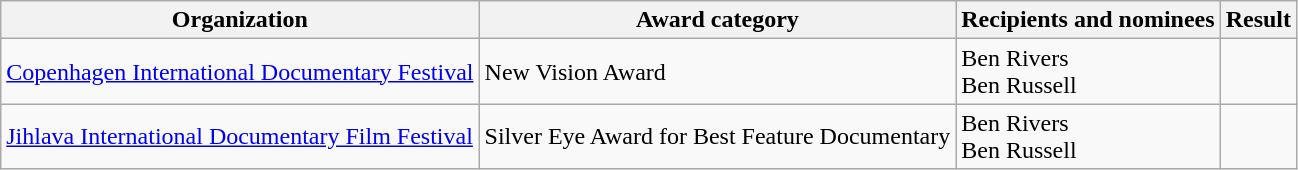<table class="wikitable">
<tr>
<th scope="col">Organization</th>
<th scope="col">Award category</th>
<th scope="col">Recipients and nominees</th>
<th scope="col">Result</th>
</tr>
<tr>
<td><a href='#'>Copenhagen International Documentary Festival</a></td>
<td>New Vision Award</td>
<td>Ben Rivers<br>Ben Russell</td>
<td></td>
</tr>
<tr>
<td><a href='#'>Jihlava International Documentary Film Festival</a></td>
<td>Silver Eye Award for Best Feature Documentary</td>
<td>Ben Rivers<br>Ben Russell</td>
<td></td>
</tr>
</table>
